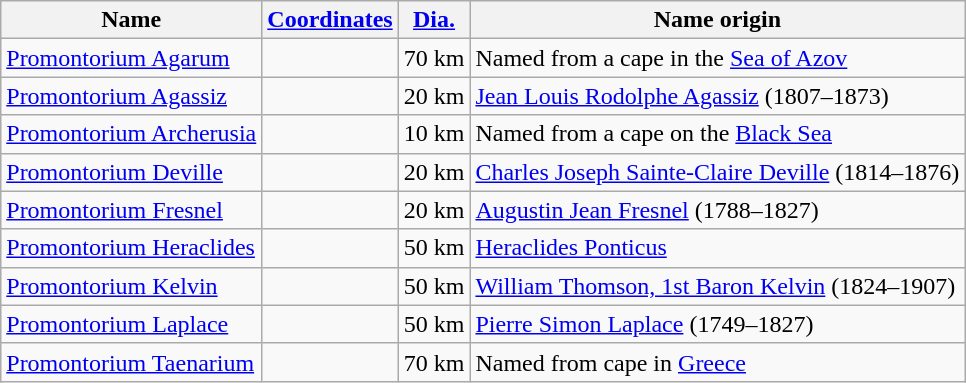<table class="wikitable sortable">
<tr>
<th>Name</th>
<th><a href='#'>Coordinates</a></th>
<th><a href='#'>Dia.</a></th>
<th>Name origin</th>
</tr>
<tr>
<td><a href='#'>Promontorium Agarum</a></td>
<td></td>
<td align="right">70 km</td>
<td>Named from a cape in the <a href='#'>Sea of Azov</a></td>
</tr>
<tr>
<td><a href='#'>Promontorium Agassiz</a></td>
<td></td>
<td align="right">20 km</td>
<td><a href='#'>Jean Louis Rodolphe Agassiz</a> (1807–1873)</td>
</tr>
<tr>
<td><a href='#'>Promontorium Archerusia</a></td>
<td></td>
<td align="right">10 km</td>
<td>Named from a cape on the <a href='#'>Black Sea</a></td>
</tr>
<tr>
<td><a href='#'>Promontorium Deville</a></td>
<td></td>
<td align="right">20 km</td>
<td><a href='#'>Charles Joseph Sainte-Claire Deville</a> (1814–1876)</td>
</tr>
<tr>
<td><a href='#'>Promontorium Fresnel</a></td>
<td></td>
<td align="right">20 km</td>
<td><a href='#'>Augustin Jean Fresnel</a> (1788–1827)</td>
</tr>
<tr>
<td><a href='#'>Promontorium Heraclides</a></td>
<td></td>
<td align="right">50 km</td>
<td><a href='#'>Heraclides Ponticus</a></td>
</tr>
<tr>
<td><a href='#'>Promontorium Kelvin</a></td>
<td></td>
<td align="right">50 km</td>
<td><a href='#'>William Thomson, 1st Baron Kelvin</a> (1824–1907)</td>
</tr>
<tr>
<td><a href='#'>Promontorium Laplace</a></td>
<td></td>
<td align="right">50 km</td>
<td><a href='#'>Pierre Simon Laplace</a> (1749–1827)</td>
</tr>
<tr>
<td><a href='#'>Promontorium Taenarium</a></td>
<td></td>
<td align="right">70 km</td>
<td>Named from cape in <a href='#'>Greece</a></td>
</tr>
</table>
